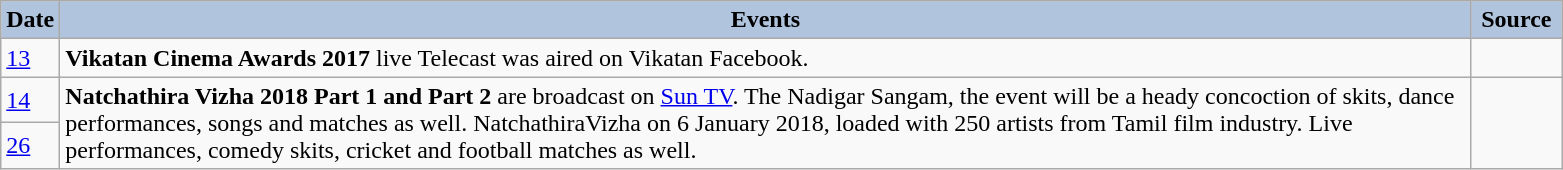<table class="wikitable" style="text-align:">
<tr>
<th style="width:20pt; background:LightSteelBlue;">Date</th>
<th style="width:700pt; background:LightSteelBlue;">Events</th>
<th style="width:40pt; background:LightSteelBlue;">Source</th>
</tr>
<tr>
<td rowspan="2"><a href='#'>13</a></td>
<td><strong>Vikatan Cinema Awards 2017</strong> live Telecast was aired on Vikatan Facebook.</td>
<td></td>
</tr>
<tr>
<td rowspan="3"><strong>Natchathira Vizha 2018 Part 1 and Part 2</strong> are broadcast on <a href='#'>Sun TV</a>. The Nadigar Sangam, the event will be a heady concoction of skits, dance performances, songs and matches as well. NatchathiraVizha on 6 January 2018, loaded with 250 artists from Tamil film industry.  Live performances, comedy skits, cricket and football matches as well.</td>
<td rowspan="3"></td>
</tr>
<tr>
<td><a href='#'>14</a></td>
</tr>
<tr>
<td><a href='#'>26</a></td>
</tr>
</table>
